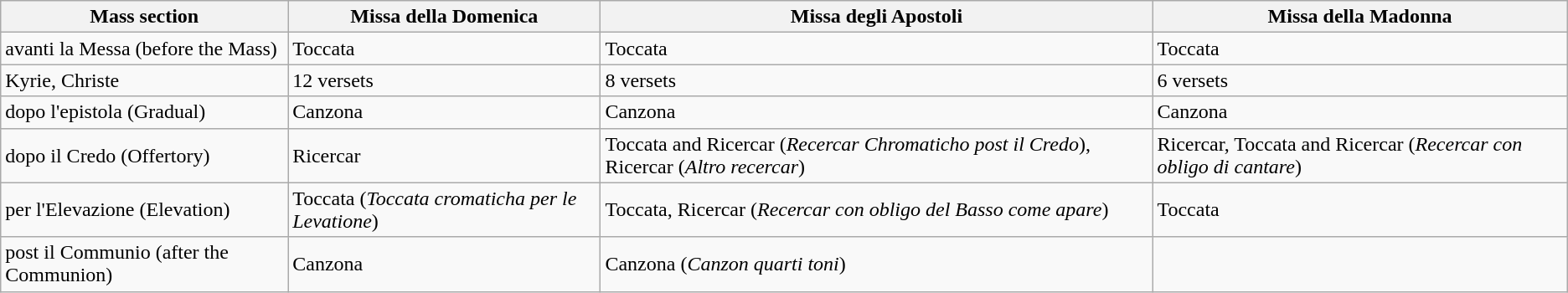<table class="wikitable">
<tr>
<th>Mass section</th>
<th>Missa della Domenica</th>
<th>Missa degli Apostoli</th>
<th>Missa della Madonna</th>
</tr>
<tr>
<td>avanti la Messa (before the Mass)</td>
<td>Toccata</td>
<td>Toccata</td>
<td>Toccata</td>
</tr>
<tr>
<td>Kyrie, Christe</td>
<td>12 versets</td>
<td>8 versets</td>
<td>6 versets</td>
</tr>
<tr>
<td>dopo l'epistola (Gradual)</td>
<td>Canzona</td>
<td>Canzona</td>
<td>Canzona</td>
</tr>
<tr>
<td>dopo il Credo (Offertory)</td>
<td>Ricercar</td>
<td>Toccata and Ricercar (<em>Recercar Chromaticho post il Credo</em>), Ricercar (<em>Altro recercar</em>)</td>
<td>Ricercar, Toccata and Ricercar (<em>Recercar con obligo di cantare</em>)</td>
</tr>
<tr>
<td>per l'Elevazione (Elevation)</td>
<td>Toccata (<em>Toccata cromaticha per le Levatione</em>)</td>
<td>Toccata, Ricercar (<em>Recercar con obligo del Basso come apare</em>)</td>
<td>Toccata</td>
</tr>
<tr>
<td>post il Communio (after the Communion)</td>
<td>Canzona</td>
<td>Canzona (<em>Canzon quarti toni</em>)</td>
<td> </td>
</tr>
</table>
